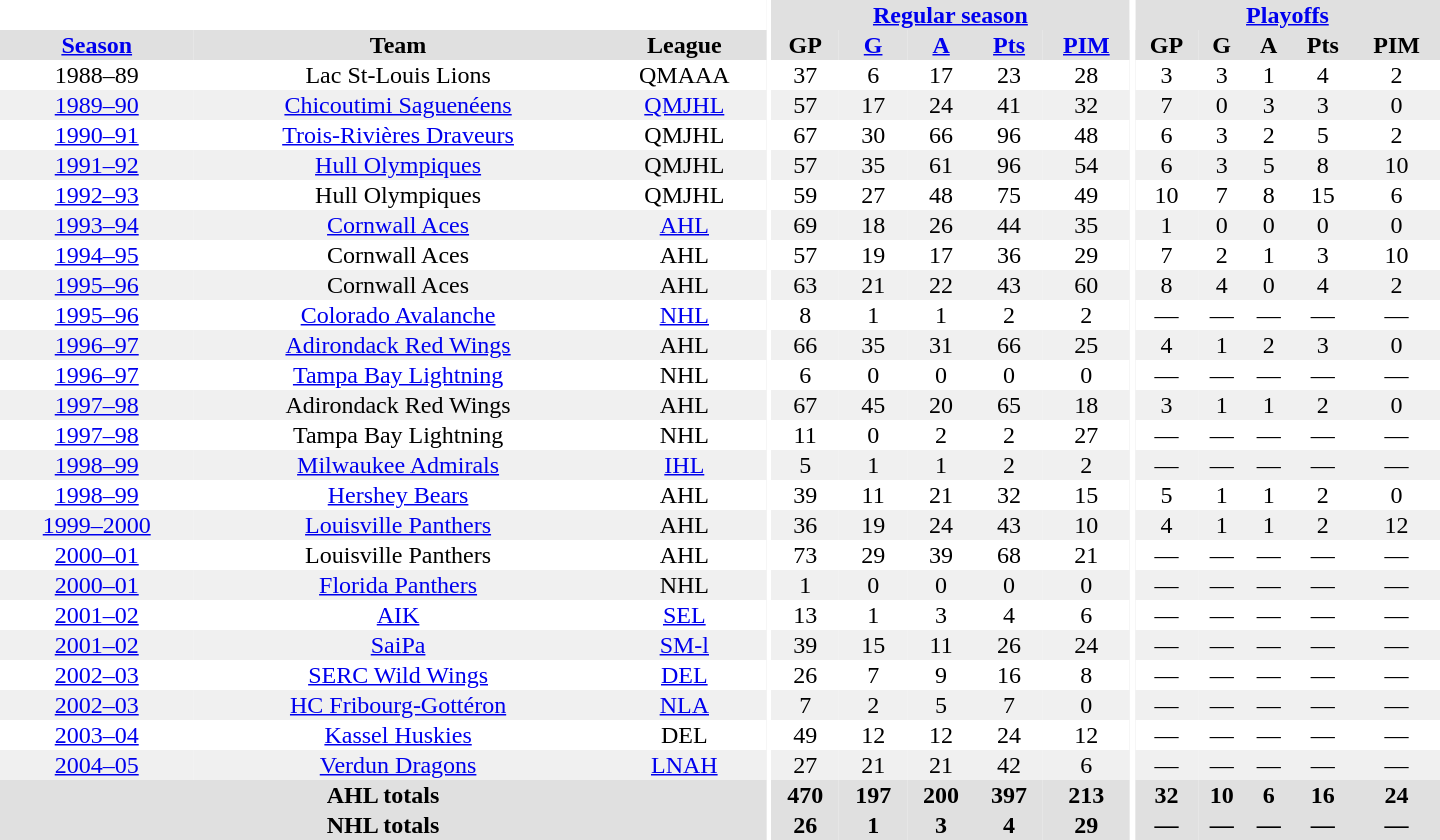<table border="0" cellpadding="1" cellspacing="0" style="text-align:center; width:60em">
<tr bgcolor="#e0e0e0">
<th colspan="3"  bgcolor="#ffffff"></th>
<th rowspan="99" bgcolor="#ffffff"></th>
<th colspan="5"><a href='#'>Regular season</a></th>
<th rowspan="99" bgcolor="#ffffff"></th>
<th colspan="5"><a href='#'>Playoffs</a></th>
</tr>
<tr bgcolor="#e0e0e0">
<th><a href='#'>Season</a></th>
<th>Team</th>
<th>League</th>
<th>GP</th>
<th><a href='#'>G</a></th>
<th><a href='#'>A</a></th>
<th><a href='#'>Pts</a></th>
<th><a href='#'>PIM</a></th>
<th>GP</th>
<th>G</th>
<th>A</th>
<th>Pts</th>
<th>PIM</th>
</tr>
<tr>
<td>1988–89</td>
<td>Lac St-Louis Lions</td>
<td>QMAAA</td>
<td>37</td>
<td>6</td>
<td>17</td>
<td>23</td>
<td>28</td>
<td>3</td>
<td>3</td>
<td>1</td>
<td>4</td>
<td>2</td>
</tr>
<tr bgcolor="#f0f0f0">
<td><a href='#'>1989–90</a></td>
<td><a href='#'>Chicoutimi Saguenéens</a></td>
<td><a href='#'>QMJHL</a></td>
<td>57</td>
<td>17</td>
<td>24</td>
<td>41</td>
<td>32</td>
<td>7</td>
<td>0</td>
<td>3</td>
<td>3</td>
<td>0</td>
</tr>
<tr>
<td><a href='#'>1990–91</a></td>
<td><a href='#'>Trois-Rivières Draveurs</a></td>
<td>QMJHL</td>
<td>67</td>
<td>30</td>
<td>66</td>
<td>96</td>
<td>48</td>
<td>6</td>
<td>3</td>
<td>2</td>
<td>5</td>
<td>2</td>
</tr>
<tr bgcolor="#f0f0f0">
<td><a href='#'>1991–92</a></td>
<td><a href='#'>Hull Olympiques</a></td>
<td>QMJHL</td>
<td>57</td>
<td>35</td>
<td>61</td>
<td>96</td>
<td>54</td>
<td>6</td>
<td>3</td>
<td>5</td>
<td>8</td>
<td>10</td>
</tr>
<tr>
<td><a href='#'>1992–93</a></td>
<td>Hull Olympiques</td>
<td>QMJHL</td>
<td>59</td>
<td>27</td>
<td>48</td>
<td>75</td>
<td>49</td>
<td>10</td>
<td>7</td>
<td>8</td>
<td>15</td>
<td>6</td>
</tr>
<tr bgcolor="#f0f0f0">
<td><a href='#'>1993–94</a></td>
<td><a href='#'>Cornwall Aces</a></td>
<td><a href='#'>AHL</a></td>
<td>69</td>
<td>18</td>
<td>26</td>
<td>44</td>
<td>35</td>
<td>1</td>
<td>0</td>
<td>0</td>
<td>0</td>
<td>0</td>
</tr>
<tr>
<td><a href='#'>1994–95</a></td>
<td>Cornwall Aces</td>
<td>AHL</td>
<td>57</td>
<td>19</td>
<td>17</td>
<td>36</td>
<td>29</td>
<td>7</td>
<td>2</td>
<td>1</td>
<td>3</td>
<td>10</td>
</tr>
<tr bgcolor="#f0f0f0">
<td><a href='#'>1995–96</a></td>
<td>Cornwall Aces</td>
<td>AHL</td>
<td>63</td>
<td>21</td>
<td>22</td>
<td>43</td>
<td>60</td>
<td>8</td>
<td>4</td>
<td>0</td>
<td>4</td>
<td>2</td>
</tr>
<tr>
<td><a href='#'>1995–96</a></td>
<td><a href='#'>Colorado Avalanche</a></td>
<td><a href='#'>NHL</a></td>
<td>8</td>
<td>1</td>
<td>1</td>
<td>2</td>
<td>2</td>
<td>—</td>
<td>—</td>
<td>—</td>
<td>—</td>
<td>—</td>
</tr>
<tr bgcolor="#f0f0f0">
<td><a href='#'>1996–97</a></td>
<td><a href='#'>Adirondack Red Wings</a></td>
<td>AHL</td>
<td>66</td>
<td>35</td>
<td>31</td>
<td>66</td>
<td>25</td>
<td>4</td>
<td>1</td>
<td>2</td>
<td>3</td>
<td>0</td>
</tr>
<tr>
<td><a href='#'>1996–97</a></td>
<td><a href='#'>Tampa Bay Lightning</a></td>
<td>NHL</td>
<td>6</td>
<td>0</td>
<td>0</td>
<td>0</td>
<td>0</td>
<td>—</td>
<td>—</td>
<td>—</td>
<td>—</td>
<td>—</td>
</tr>
<tr bgcolor="#f0f0f0">
<td><a href='#'>1997–98</a></td>
<td>Adirondack Red Wings</td>
<td>AHL</td>
<td>67</td>
<td>45</td>
<td>20</td>
<td>65</td>
<td>18</td>
<td>3</td>
<td>1</td>
<td>1</td>
<td>2</td>
<td>0</td>
</tr>
<tr>
<td><a href='#'>1997–98</a></td>
<td>Tampa Bay Lightning</td>
<td>NHL</td>
<td>11</td>
<td>0</td>
<td>2</td>
<td>2</td>
<td>27</td>
<td>—</td>
<td>—</td>
<td>—</td>
<td>—</td>
<td>—</td>
</tr>
<tr bgcolor="#f0f0f0">
<td><a href='#'>1998–99</a></td>
<td><a href='#'>Milwaukee Admirals</a></td>
<td><a href='#'>IHL</a></td>
<td>5</td>
<td>1</td>
<td>1</td>
<td>2</td>
<td>2</td>
<td>—</td>
<td>—</td>
<td>—</td>
<td>—</td>
<td>—</td>
</tr>
<tr>
<td><a href='#'>1998–99</a></td>
<td><a href='#'>Hershey Bears</a></td>
<td>AHL</td>
<td>39</td>
<td>11</td>
<td>21</td>
<td>32</td>
<td>15</td>
<td>5</td>
<td>1</td>
<td>1</td>
<td>2</td>
<td>0</td>
</tr>
<tr bgcolor="#f0f0f0">
<td><a href='#'>1999–2000</a></td>
<td><a href='#'>Louisville Panthers</a></td>
<td>AHL</td>
<td>36</td>
<td>19</td>
<td>24</td>
<td>43</td>
<td>10</td>
<td>4</td>
<td>1</td>
<td>1</td>
<td>2</td>
<td>12</td>
</tr>
<tr>
<td><a href='#'>2000–01</a></td>
<td>Louisville Panthers</td>
<td>AHL</td>
<td>73</td>
<td>29</td>
<td>39</td>
<td>68</td>
<td>21</td>
<td>—</td>
<td>—</td>
<td>—</td>
<td>—</td>
<td>—</td>
</tr>
<tr bgcolor="#f0f0f0">
<td><a href='#'>2000–01</a></td>
<td><a href='#'>Florida Panthers</a></td>
<td>NHL</td>
<td>1</td>
<td>0</td>
<td>0</td>
<td>0</td>
<td>0</td>
<td>—</td>
<td>—</td>
<td>—</td>
<td>—</td>
<td>—</td>
</tr>
<tr>
<td><a href='#'>2001–02</a></td>
<td><a href='#'>AIK</a></td>
<td><a href='#'>SEL</a></td>
<td>13</td>
<td>1</td>
<td>3</td>
<td>4</td>
<td>6</td>
<td>—</td>
<td>—</td>
<td>—</td>
<td>—</td>
<td>—</td>
</tr>
<tr bgcolor="#f0f0f0">
<td><a href='#'>2001–02</a></td>
<td><a href='#'>SaiPa</a></td>
<td><a href='#'>SM-l</a></td>
<td>39</td>
<td>15</td>
<td>11</td>
<td>26</td>
<td>24</td>
<td>—</td>
<td>—</td>
<td>—</td>
<td>—</td>
<td>—</td>
</tr>
<tr>
<td><a href='#'>2002–03</a></td>
<td><a href='#'>SERC Wild Wings</a></td>
<td><a href='#'>DEL</a></td>
<td>26</td>
<td>7</td>
<td>9</td>
<td>16</td>
<td>8</td>
<td>—</td>
<td>—</td>
<td>—</td>
<td>—</td>
<td>—</td>
</tr>
<tr bgcolor="#f0f0f0">
<td><a href='#'>2002–03</a></td>
<td><a href='#'>HC Fribourg-Gottéron</a></td>
<td><a href='#'>NLA</a></td>
<td>7</td>
<td>2</td>
<td>5</td>
<td>7</td>
<td>0</td>
<td>—</td>
<td>—</td>
<td>—</td>
<td>—</td>
<td>—</td>
</tr>
<tr>
<td><a href='#'>2003–04</a></td>
<td><a href='#'>Kassel Huskies</a></td>
<td>DEL</td>
<td>49</td>
<td>12</td>
<td>12</td>
<td>24</td>
<td>12</td>
<td>—</td>
<td>—</td>
<td>—</td>
<td>—</td>
<td>—</td>
</tr>
<tr bgcolor="#f0f0f0">
<td><a href='#'>2004–05</a></td>
<td><a href='#'>Verdun Dragons</a></td>
<td><a href='#'>LNAH</a></td>
<td>27</td>
<td>21</td>
<td>21</td>
<td>42</td>
<td>6</td>
<td>—</td>
<td>—</td>
<td>—</td>
<td>—</td>
<td>—</td>
</tr>
<tr bgcolor="#e0e0e0">
<th colspan="3">AHL totals</th>
<th>470</th>
<th>197</th>
<th>200</th>
<th>397</th>
<th>213</th>
<th>32</th>
<th>10</th>
<th>6</th>
<th>16</th>
<th>24</th>
</tr>
<tr bgcolor="#e0e0e0">
<th colspan="3">NHL totals</th>
<th>26</th>
<th>1</th>
<th>3</th>
<th>4</th>
<th>29</th>
<th>—</th>
<th>—</th>
<th>—</th>
<th>—</th>
<th>—</th>
</tr>
</table>
